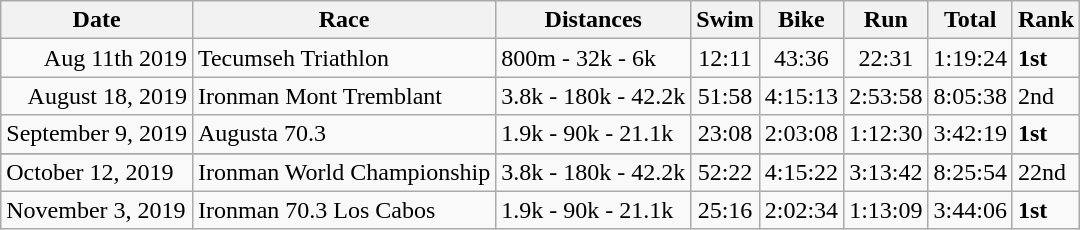<table class="wikitable sortable">
<tr>
<th>Date</th>
<th>Race</th>
<th>Distances</th>
<th>Swim</th>
<th>Bike</th>
<th>Run</th>
<th>Total</th>
<th>Rank</th>
</tr>
<tr>
<td style="text-align:right">Aug 11th 2019</td>
<td>Tecumseh Triathlon</td>
<td>800m - 32k - 6k</td>
<td style="text-align:center">12:11</td>
<td style="text-align:center">43:36</td>
<td style="text-align:center">22:31</td>
<td style="text-align:center">1:19:24</td>
<td><strong>1st</strong></td>
</tr>
<tr>
<td style="text-align:right">August 18, 2019</td>
<td>Ironman Mont Tremblant</td>
<td>3.8k - 180k - 42.2k</td>
<td style="text-align:center">51:58</td>
<td style="text-align:center">4:15:13</td>
<td style="text-align:center">2:53:58</td>
<td style="text-align:center">8:05:38</td>
<td>2nd</td>
</tr>
<tr>
<td>September 9, 2019</td>
<td>Augusta 70.3</td>
<td>1.9k - 90k - 21.1k</td>
<td style="text-align:center">23:08</td>
<td style="text-align:center">2:03:08</td>
<td style="text-align:center">1:12:30</td>
<td style="text-align:center">3:42:19</td>
<td><strong>1st</strong></td>
</tr>
<tr>
</tr>
<tr>
<td>October 12, 2019</td>
<td>Ironman World Championship</td>
<td>3.8k - 180k - 42.2k</td>
<td style="text-align:center">52:22</td>
<td style="text-align:center">4:15:22</td>
<td style="text-align:center">3:13:42</td>
<td style="text-align:center">8:25:54</td>
<td>22nd</td>
</tr>
<tr>
<td>November 3, 2019</td>
<td>Ironman 70.3 Los Cabos</td>
<td>1.9k - 90k - 21.1k</td>
<td style="text-align:center">25:16</td>
<td style="text-align:center">2:02:34</td>
<td style="text-align:center">1:13:09</td>
<td style="text-align:center">3:44:06</td>
<td><strong>1st</strong></td>
</tr>
</table>
